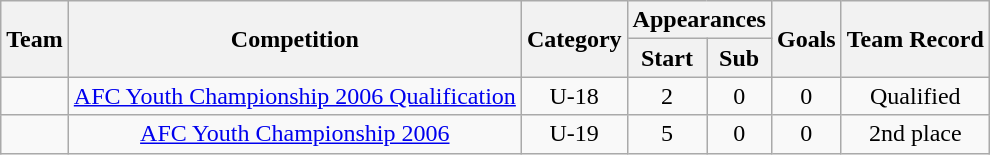<table class="wikitable" style="text-align: center;">
<tr>
<th rowspan="2">Team</th>
<th rowspan="2">Competition</th>
<th rowspan="2">Category</th>
<th colspan="2">Appearances</th>
<th rowspan="2">Goals</th>
<th rowspan="2">Team Record</th>
</tr>
<tr>
<th>Start</th>
<th>Sub</th>
</tr>
<tr>
<td align="left"></td>
<td><a href='#'>AFC Youth Championship 2006 Qualification</a></td>
<td>U-18</td>
<td>2</td>
<td>0</td>
<td>0</td>
<td>Qualified</td>
</tr>
<tr>
<td align="left"></td>
<td><a href='#'>AFC Youth Championship 2006</a></td>
<td>U-19</td>
<td>5</td>
<td>0</td>
<td>0</td>
<td>2nd place</td>
</tr>
</table>
